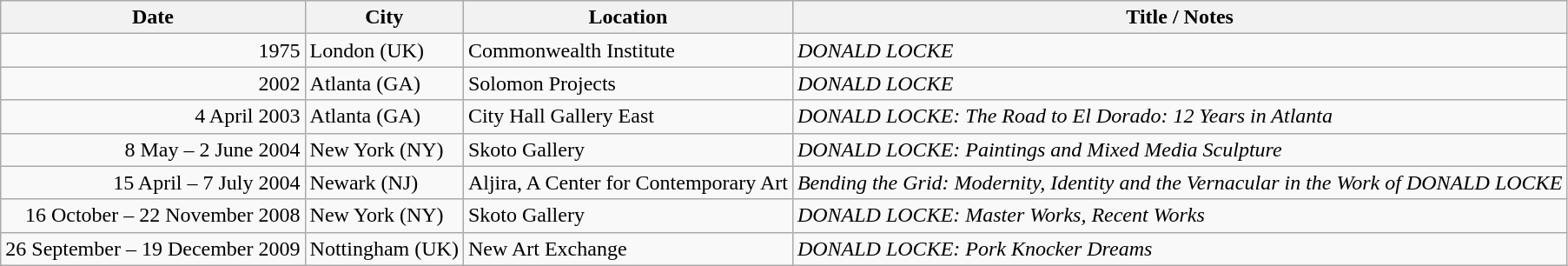<table class=wikitable>
<tr>
<th>Date</th>
<th>City</th>
<th>Location</th>
<th>Title / Notes</th>
</tr>
<tr>
<td style="text-align:right;">1975</td>
<td>London (UK)</td>
<td>Commonwealth Institute</td>
<td><em>DONALD LOCKE</em></td>
</tr>
<tr>
<td style="text-align:right;">2002</td>
<td>Atlanta (GA)</td>
<td>Solomon Projects</td>
<td><em>DONALD LOCKE</em></td>
</tr>
<tr>
<td style="text-align:right;">4 April 2003</td>
<td>Atlanta (GA)</td>
<td>City Hall Gallery East</td>
<td><em>DONALD LOCKE: The Road to El Dorado: 12 Years in Atlanta</em></td>
</tr>
<tr>
<td style="text-align:right;">8 May – 2 June 2004</td>
<td>New York (NY)</td>
<td>Skoto Gallery</td>
<td><em>DONALD LOCKE: Paintings and Mixed Media Sculpture</em></td>
</tr>
<tr>
<td style="text-align:right;">15 April – 7 July 2004</td>
<td>Newark (NJ)</td>
<td>Aljira, A Center for Contemporary Art</td>
<td><em>Bending the Grid: Modernity, Identity and the Vernacular in the Work of DONALD LOCKE</em></td>
</tr>
<tr>
<td style="text-align:right;">16 October – 22 November 2008</td>
<td>New York (NY)</td>
<td>Skoto Gallery</td>
<td><em>DONALD LOCKE: Master Works, Recent Works</em></td>
</tr>
<tr>
<td style="text-align:right;">26 September – 19 December 2009</td>
<td>Nottingham (UK)</td>
<td>New Art Exchange</td>
<td><em>DONALD LOCKE: Pork Knocker Dreams</em></td>
</tr>
</table>
